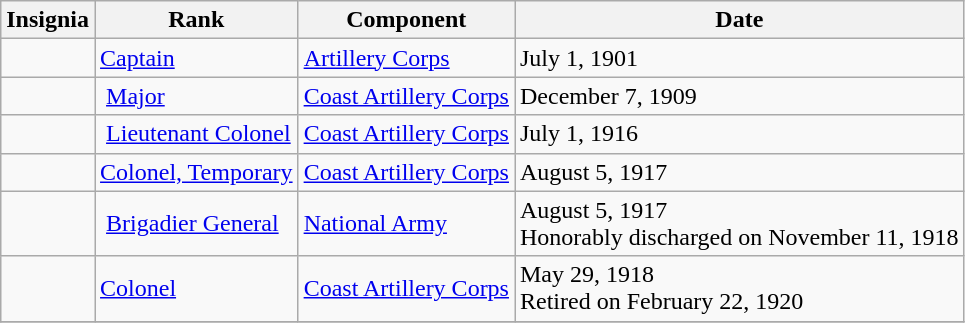<table class="wikitable">
<tr>
<th>Insignia</th>
<th>Rank</th>
<th>Component</th>
<th>Date</th>
</tr>
<tr>
<td></td>
<td><a href='#'>Captain</a></td>
<td><a href='#'>Artillery Corps</a></td>
<td>July 1, 1901</td>
</tr>
<tr>
<td></td>
<td> <a href='#'>Major</a></td>
<td><a href='#'>Coast Artillery Corps</a></td>
<td>December 7, 1909</td>
</tr>
<tr>
<td></td>
<td> <a href='#'>Lieutenant Colonel</a></td>
<td><a href='#'>Coast Artillery Corps</a></td>
<td>July 1, 1916</td>
</tr>
<tr>
<td></td>
<td><a href='#'>Colonel, Temporary</a></td>
<td><a href='#'>Coast Artillery Corps</a></td>
<td>August 5, 1917</td>
</tr>
<tr>
<td></td>
<td> <a href='#'>Brigadier General</a></td>
<td><a href='#'>National Army</a></td>
<td>August 5, 1917<br>Honorably discharged on November 11, 1918</td>
</tr>
<tr>
<td></td>
<td><a href='#'>Colonel</a></td>
<td><a href='#'>Coast Artillery Corps</a></td>
<td>May 29, 1918<br>Retired on February 22, 1920</td>
</tr>
<tr>
</tr>
</table>
